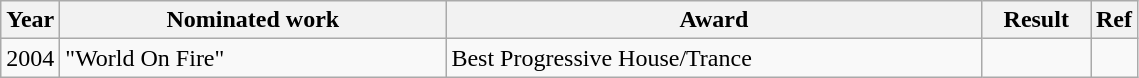<table class="wikitable">
<tr>
<th>Year</th>
<th width="250">Nominated work</th>
<th width="350">Award</th>
<th width="65">Result</th>
<th width="5">Ref</th>
</tr>
<tr>
<td>2004</td>
<td>"World On Fire"</td>
<td>Best Progressive House/Trance</td>
<td></td>
<td></td>
</tr>
</table>
